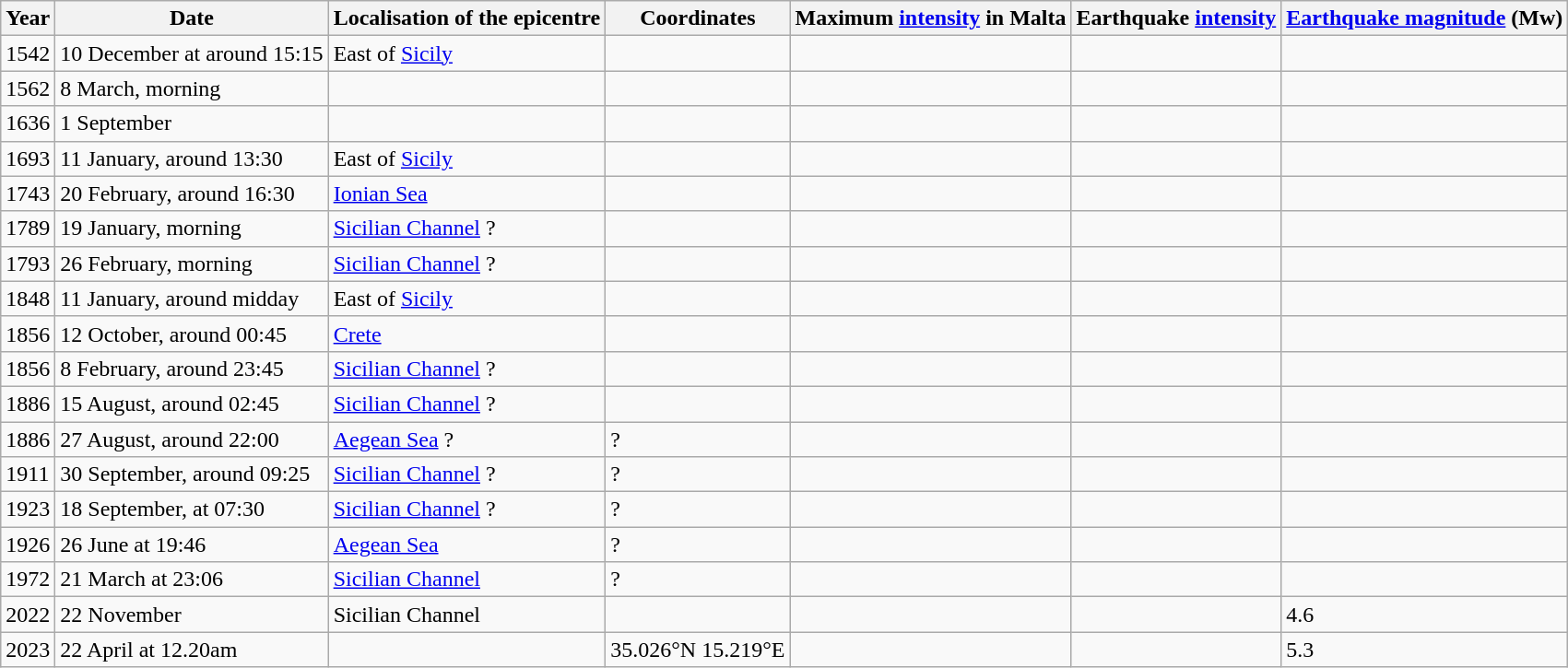<table class="wikitable">
<tr>
<th>Year</th>
<th>Date</th>
<th>Localisation of the epicentre</th>
<th>Coordinates</th>
<th>Maximum <a href='#'>intensity</a> in Malta</th>
<th>Earthquake <a href='#'>intensity</a></th>
<th><a href='#'>Earthquake magnitude</a> (Mw)</th>
</tr>
<tr>
<td>1542</td>
<td>10 December at around 15:15</td>
<td>East of <a href='#'>Sicily</a></td>
<td></td>
<td></td>
<td></td>
<td></td>
</tr>
<tr>
<td>1562</td>
<td>8 March, morning</td>
<td></td>
<td></td>
<td></td>
<td></td>
<td></td>
</tr>
<tr>
<td>1636</td>
<td>1 September</td>
<td></td>
<td></td>
<td></td>
<td></td>
<td></td>
</tr>
<tr>
<td>1693</td>
<td>11 January, around 13:30</td>
<td>East of <a href='#'>Sicily</a></td>
<td></td>
<td></td>
<td></td>
<td></td>
</tr>
<tr>
<td>1743</td>
<td>20 February, around 16:30</td>
<td><a href='#'>Ionian Sea</a></td>
<td></td>
<td></td>
<td></td>
<td></td>
</tr>
<tr>
<td>1789</td>
<td>19 January, morning</td>
<td><a href='#'>Sicilian Channel</a> ?</td>
<td></td>
<td></td>
<td></td>
<td></td>
</tr>
<tr>
<td>1793</td>
<td>26 February, morning</td>
<td><a href='#'>Sicilian Channel</a> ?</td>
<td></td>
<td></td>
<td></td>
<td></td>
</tr>
<tr>
<td>1848</td>
<td>11 January, around midday</td>
<td>East of <a href='#'>Sicily</a></td>
<td></td>
<td></td>
<td></td>
<td></td>
</tr>
<tr>
<td>1856</td>
<td>12 October, around 00:45</td>
<td><a href='#'>Crete</a></td>
<td></td>
<td></td>
<td></td>
<td></td>
</tr>
<tr>
<td>1856</td>
<td>8 February, around 23:45</td>
<td><a href='#'>Sicilian Channel</a> ?</td>
<td></td>
<td></td>
<td></td>
<td></td>
</tr>
<tr>
<td>1886</td>
<td>15 August, around 02:45</td>
<td><a href='#'>Sicilian Channel</a> ?</td>
<td></td>
<td></td>
<td></td>
<td></td>
</tr>
<tr>
<td>1886</td>
<td>27 August, around 22:00</td>
<td><a href='#'>Aegean Sea</a> ?</td>
<td> ?</td>
<td></td>
<td></td>
<td></td>
</tr>
<tr>
<td>1911</td>
<td>30 September, around 09:25</td>
<td><a href='#'>Sicilian Channel</a> ?</td>
<td> ?</td>
<td></td>
<td></td>
<td></td>
</tr>
<tr>
<td>1923</td>
<td>18 September, at 07:30</td>
<td><a href='#'>Sicilian Channel</a> ?</td>
<td> ?</td>
<td></td>
<td></td>
<td></td>
</tr>
<tr>
<td>1926</td>
<td>26 June at 19:46</td>
<td><a href='#'>Aegean Sea</a></td>
<td> ?</td>
<td></td>
<td></td>
<td></td>
</tr>
<tr>
<td>1972</td>
<td>21 March at 23:06</td>
<td><a href='#'>Sicilian Channel</a></td>
<td> ?</td>
<td></td>
<td></td>
<td></td>
</tr>
<tr>
<td>2022</td>
<td>22 November</td>
<td>Sicilian Channel</td>
<td></td>
<td></td>
<td></td>
<td>4.6</td>
</tr>
<tr>
<td>2023</td>
<td>22 April at 12.20am</td>
<td></td>
<td>35.026°N 15.219°E</td>
<td></td>
<td></td>
<td>5.3</td>
</tr>
</table>
